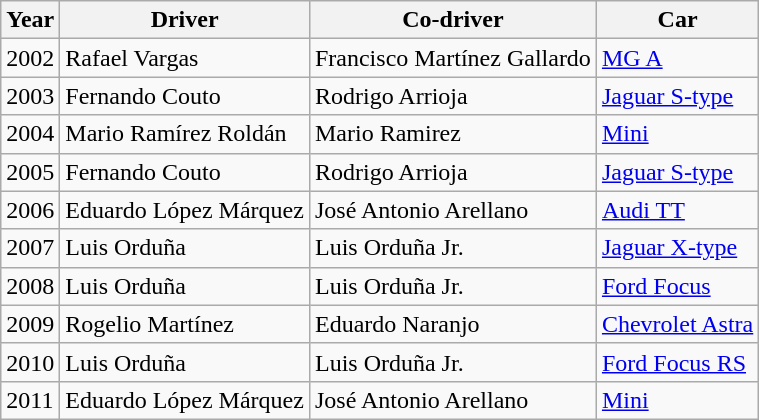<table class="wikitable">
<tr>
<th>Year</th>
<th>Driver</th>
<th>Co-driver</th>
<th>Car</th>
</tr>
<tr>
<td>2002</td>
<td> Rafael Vargas</td>
<td> Francisco Martínez Gallardo</td>
<td> <a href='#'>MG A</a></td>
</tr>
<tr>
<td>2003</td>
<td> Fernando Couto</td>
<td> Rodrigo Arrioja</td>
<td> <a href='#'>Jaguar S-type</a></td>
</tr>
<tr>
<td>2004</td>
<td> Mario Ramírez Roldán</td>
<td> Mario Ramirez</td>
<td> <a href='#'>Mini</a></td>
</tr>
<tr>
<td>2005</td>
<td> Fernando Couto</td>
<td> Rodrigo Arrioja</td>
<td> <a href='#'>Jaguar S-type</a></td>
</tr>
<tr>
<td>2006</td>
<td> Eduardo López Márquez</td>
<td> José Antonio Arellano</td>
<td> <a href='#'>Audi TT</a></td>
</tr>
<tr>
<td>2007</td>
<td> Luis Orduña</td>
<td> Luis Orduña Jr.</td>
<td> <a href='#'>Jaguar X-type</a></td>
</tr>
<tr>
<td>2008</td>
<td> Luis Orduña</td>
<td> Luis Orduña Jr.</td>
<td> <a href='#'>Ford Focus</a></td>
</tr>
<tr>
<td>2009</td>
<td> Rogelio Martínez</td>
<td> Eduardo Naranjo</td>
<td> <a href='#'>Chevrolet Astra</a></td>
</tr>
<tr>
<td>2010</td>
<td> Luis Orduña</td>
<td> Luis Orduña Jr.</td>
<td> <a href='#'>Ford Focus RS</a></td>
</tr>
<tr>
<td>2011</td>
<td> Eduardo López Márquez</td>
<td> José Antonio Arellano</td>
<td> <a href='#'>Mini</a></td>
</tr>
</table>
